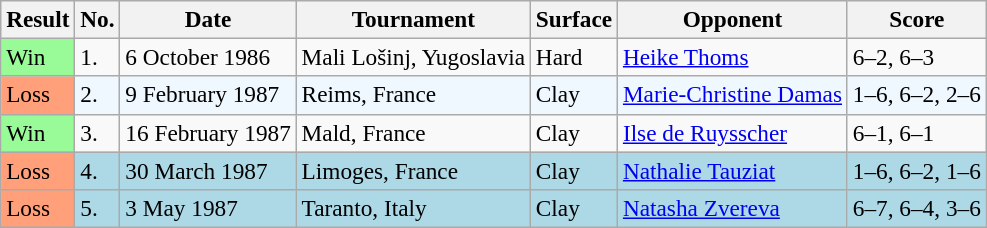<table class="sortable wikitable" style="font-size:97%;">
<tr>
<th>Result</th>
<th>No.</th>
<th>Date</th>
<th>Tournament</th>
<th>Surface</th>
<th>Opponent</th>
<th>Score</th>
</tr>
<tr>
<td style="background:#98fb98;">Win</td>
<td>1.</td>
<td>6 October 1986</td>
<td>Mali Lošinj, Yugoslavia</td>
<td>Hard</td>
<td> <a href='#'>Heike Thoms</a></td>
<td>6–2, 6–3</td>
</tr>
<tr style="background:#f0f8ff;">
<td style="background:#ffa07a;">Loss</td>
<td>2.</td>
<td>9 February 1987</td>
<td>Reims, France</td>
<td>Clay</td>
<td> <a href='#'>Marie-Christine Damas</a></td>
<td>1–6, 6–2, 2–6</td>
</tr>
<tr>
<td style="background:#98fb98;">Win</td>
<td>3.</td>
<td>16 February 1987</td>
<td>Mald, France</td>
<td>Clay</td>
<td> <a href='#'>Ilse de Ruysscher</a></td>
<td>6–1, 6–1</td>
</tr>
<tr bgcolor="lightblue">
<td style="background:#ffa07a;">Loss</td>
<td>4.</td>
<td>30 March 1987</td>
<td>Limoges, France</td>
<td>Clay</td>
<td> <a href='#'>Nathalie Tauziat</a></td>
<td>1–6, 6–2, 1–6</td>
</tr>
<tr bgcolor=lightblue>
<td style="background:#ffa07a;">Loss</td>
<td>5.</td>
<td>3 May 1987</td>
<td>Taranto, Italy</td>
<td>Clay</td>
<td> <a href='#'>Natasha Zvereva</a></td>
<td>6–7, 6–4, 3–6</td>
</tr>
</table>
